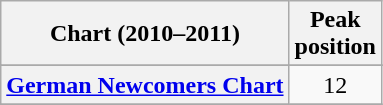<table class="wikitable sortable plainrowheaders" style="text-align:center">
<tr>
<th>Chart (2010–2011)</th>
<th>Peak<br>position</th>
</tr>
<tr>
</tr>
<tr>
</tr>
<tr>
</tr>
<tr>
</tr>
<tr>
</tr>
<tr>
<th scope="row"><a href='#'>German Newcomers Chart</a></th>
<td>12</td>
</tr>
<tr>
</tr>
</table>
